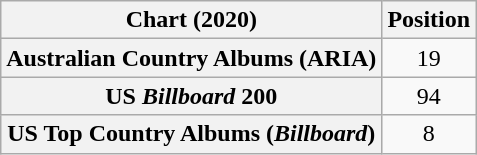<table class="wikitable sortable plainrowheaders" style="text-align:center">
<tr>
<th scope="col">Chart (2020)</th>
<th scope="col">Position</th>
</tr>
<tr>
<th scope="row">Australian Country Albums (ARIA)</th>
<td>19</td>
</tr>
<tr>
<th scope="row">US <em>Billboard</em> 200</th>
<td>94</td>
</tr>
<tr>
<th scope="row">US Top Country Albums (<em>Billboard</em>)</th>
<td>8</td>
</tr>
</table>
